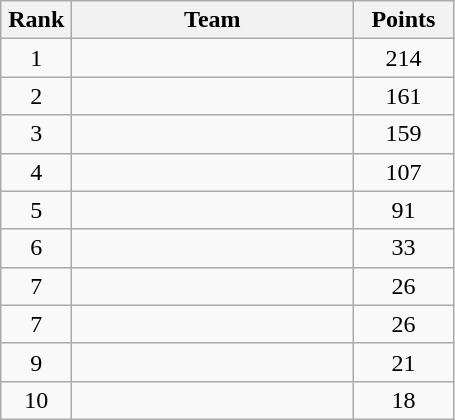<table class="wikitable" style="text-align:center;">
<tr>
<th width=40>Rank</th>
<th width=180>Team</th>
<th width=60>Points</th>
</tr>
<tr>
<td>1</td>
<td align=left></td>
<td>214</td>
</tr>
<tr>
<td>2</td>
<td align=left></td>
<td>161</td>
</tr>
<tr>
<td>3</td>
<td align=left></td>
<td>159</td>
</tr>
<tr>
<td>4</td>
<td align=left></td>
<td>107</td>
</tr>
<tr>
<td>5</td>
<td align=left></td>
<td>91</td>
</tr>
<tr>
<td>6</td>
<td align=left></td>
<td>33</td>
</tr>
<tr>
<td>7</td>
<td align=left></td>
<td>26</td>
</tr>
<tr>
<td>7</td>
<td align=left></td>
<td>26</td>
</tr>
<tr>
<td>9</td>
<td align=left></td>
<td>21</td>
</tr>
<tr>
<td>10</td>
<td align=left></td>
<td>18</td>
</tr>
</table>
